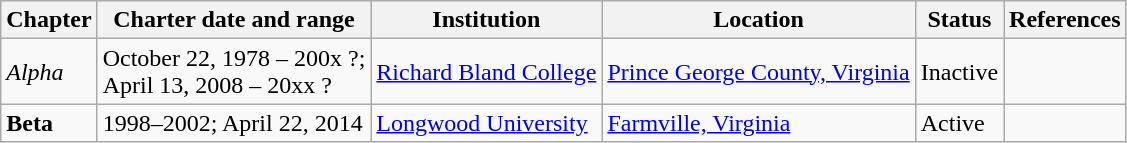<table class="wikitable sortable">
<tr>
<th>Chapter</th>
<th>Charter date and range</th>
<th>Institution</th>
<th>Location</th>
<th>Status</th>
<th>References</th>
</tr>
<tr>
<td><em>Alpha</em></td>
<td>October 22, 1978 – 200x ?;<br>April 13, 2008 – 20xx ?</td>
<td><a href='#'>Richard Bland College</a></td>
<td><a href='#'>Prince George County, Virginia</a></td>
<td>Inactive</td>
<td></td>
</tr>
<tr>
<td><strong>Beta</strong></td>
<td>1998–2002; April 22, 2014</td>
<td><a href='#'>Longwood University</a></td>
<td><a href='#'>Farmville, Virginia</a></td>
<td>Active</td>
<td></td>
</tr>
</table>
